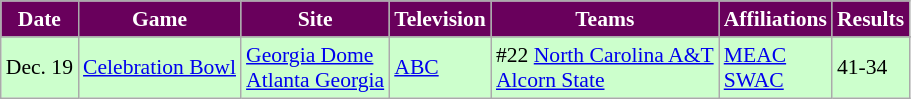<table class="wikitable" style="font-size:90%;">
<tr>
<th colspan="1" style="background-color: #69005C; color:white; text-align: center;">Date</th>
<th colspan="1" style="background-color: #69005C; color:white; text-align: center;">Game</th>
<th colspan="1" style="background-color: #69005C; color:white; text-align: center;">Site</th>
<th colspan="1" style="background-color: #69005C; color:white; text-align: center;">Television</th>
<th colspan="1" style="background-color: #69005C; color:white; text-align: center;">Teams</th>
<th colspan="1" style="background-color: #69005C; color:white; text-align: center;">Affiliations</th>
<th colspan="1" style="background-color: #69005C; color:white; text-align: center;">Results</th>
</tr>
<tr>
</tr>
<tr bgcolor=#ccffcc>
<td rowspan=2 style=white-space:nowrap>Dec. 19</td>
<td><a href='#'>Celebration Bowl</a></td>
<td><a href='#'>Georgia Dome</a><br><a href='#'>Atlanta Georgia</a><br></td>
<td rowspan=3><a href='#'>ABC</a></td>
<td>#22 <a href='#'>North Carolina A&T</a><br><a href='#'>Alcorn State</a></td>
<td><a href='#'>MEAC</a><br><a href='#'>SWAC</a></td>
<td>41-34</td>
</tr>
</table>
